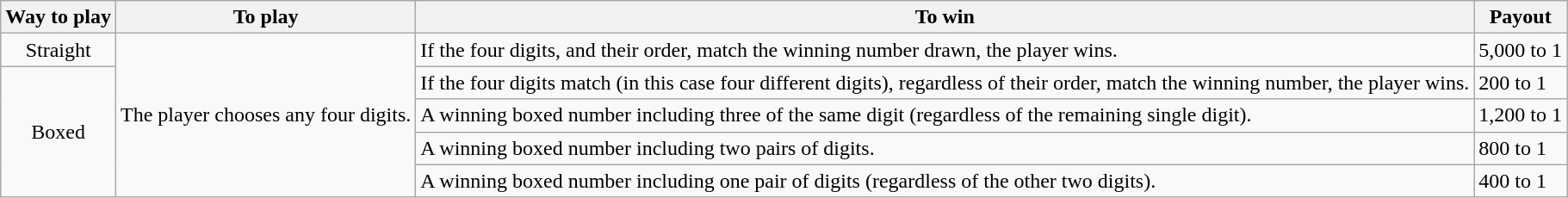<table class="wikitable">
<tr>
<th>Way to play</th>
<th>To play</th>
<th>To win</th>
<th>Payout</th>
</tr>
<tr>
<td align="center">Straight</td>
<td rowspan="5">The player chooses any four digits.</td>
<td>If the four digits, and their order, match the winning number drawn, the player wins.</td>
<td>5,000 to 1</td>
</tr>
<tr>
<td align="center" rowspan="4">Boxed</td>
<td>If the four digits match (in this case four different digits), regardless of their order, match the winning number, the player wins.</td>
<td>200 to 1</td>
</tr>
<tr>
<td>A winning boxed number including three of the same digit (regardless of the remaining single digit).</td>
<td>1,200 to 1</td>
</tr>
<tr>
<td>A winning boxed number including two pairs of digits.</td>
<td>800 to 1</td>
</tr>
<tr>
<td>A winning boxed number including one pair of digits (regardless of the other two digits).</td>
<td>400 to 1</td>
</tr>
</table>
